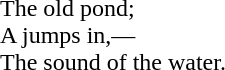<table border="0" cellpadding="10" cellspacing="4px">
<tr>
<td></td>
<td></td>
<td>The old pond;<br>A  jumps in,—<br>The sound of the water.</td>
</tr>
</table>
